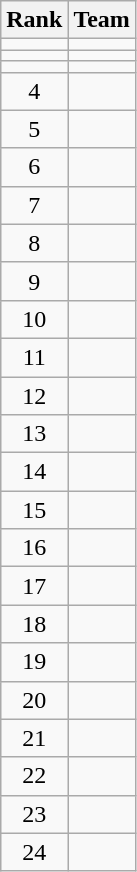<table class=wikitable style="text-align:center;">
<tr>
<th>Rank</th>
<th>Team</th>
</tr>
<tr>
<td></td>
<td align=left></td>
</tr>
<tr>
<td></td>
<td align=left></td>
</tr>
<tr>
<td></td>
<td align=left></td>
</tr>
<tr>
<td>4</td>
<td align=left></td>
</tr>
<tr>
<td>5</td>
<td align=left></td>
</tr>
<tr>
<td>6</td>
<td align=left></td>
</tr>
<tr>
<td>7</td>
<td align=left></td>
</tr>
<tr>
<td>8</td>
<td align=left></td>
</tr>
<tr>
<td>9</td>
<td align=left></td>
</tr>
<tr>
<td>10</td>
<td align=left></td>
</tr>
<tr>
<td>11</td>
<td align=left></td>
</tr>
<tr>
<td>12</td>
<td align=left></td>
</tr>
<tr>
<td>13</td>
<td align=left></td>
</tr>
<tr>
<td>14</td>
<td align=left></td>
</tr>
<tr>
<td>15</td>
<td align=left></td>
</tr>
<tr>
<td>16</td>
<td align=left></td>
</tr>
<tr>
<td>17</td>
<td align=left></td>
</tr>
<tr>
<td>18</td>
<td align=left></td>
</tr>
<tr>
<td>19</td>
<td align=left></td>
</tr>
<tr>
<td>20</td>
<td align=left></td>
</tr>
<tr>
<td>21</td>
<td align=left></td>
</tr>
<tr>
<td>22</td>
<td align=left></td>
</tr>
<tr>
<td>23</td>
<td align=left></td>
</tr>
<tr>
<td>24</td>
<td align=left></td>
</tr>
</table>
